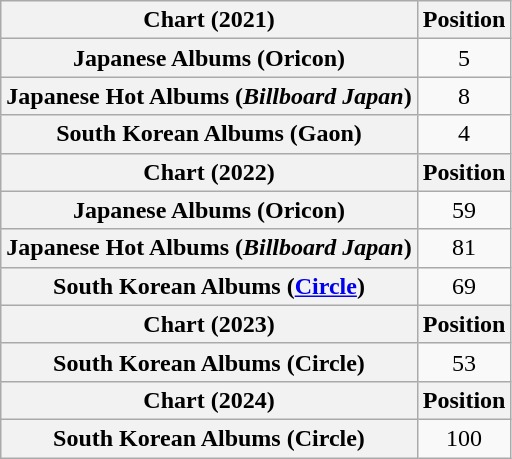<table class="wikitable plainrowheaders" style="text-align:center">
<tr>
<th scope="col">Chart (2021)</th>
<th scope="col">Position</th>
</tr>
<tr>
<th scope="row">Japanese Albums (Oricon)</th>
<td>5</td>
</tr>
<tr>
<th scope="row">Japanese Hot Albums (<em>Billboard Japan</em>)</th>
<td>8</td>
</tr>
<tr>
<th scope="row">South Korean Albums (Gaon)</th>
<td>4</td>
</tr>
<tr>
<th scope="col">Chart (2022)</th>
<th scope="col">Position</th>
</tr>
<tr>
<th scope="row">Japanese Albums (Oricon)</th>
<td>59</td>
</tr>
<tr>
<th scope="row">Japanese Hot Albums (<em>Billboard Japan</em>)</th>
<td>81</td>
</tr>
<tr>
<th scope="row">South Korean Albums (<a href='#'>Circle</a>)</th>
<td>69</td>
</tr>
<tr>
<th scope="col">Chart (2023)</th>
<th scope="col">Position</th>
</tr>
<tr>
<th scope="row">South Korean Albums (Circle)</th>
<td>53</td>
</tr>
<tr>
<th scope="col">Chart (2024)</th>
<th scope="col">Position</th>
</tr>
<tr>
<th scope="row">South Korean Albums (Circle)</th>
<td>100</td>
</tr>
</table>
